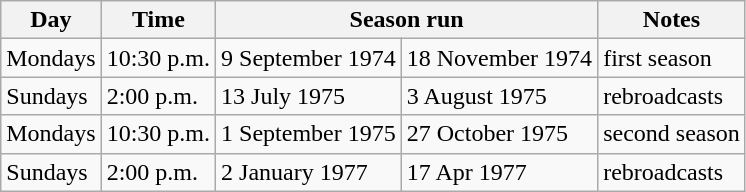<table class="wikitable">
<tr>
<th>Day</th>
<th>Time</th>
<th colspan=2>Season run</th>
<th>Notes</th>
</tr>
<tr>
<td>Mondays</td>
<td>10:30 p.m.</td>
<td>9 September 1974</td>
<td>18 November 1974</td>
<td>first season</td>
</tr>
<tr>
<td>Sundays</td>
<td>2:00 p.m.</td>
<td>13 July 1975</td>
<td>3 August 1975</td>
<td>rebroadcasts</td>
</tr>
<tr>
<td>Mondays</td>
<td>10:30 p.m.</td>
<td>1 September 1975</td>
<td>27 October 1975</td>
<td>second season</td>
</tr>
<tr>
<td>Sundays</td>
<td>2:00 p.m.</td>
<td>2 January 1977</td>
<td>17 Apr 1977</td>
<td>rebroadcasts</td>
</tr>
</table>
